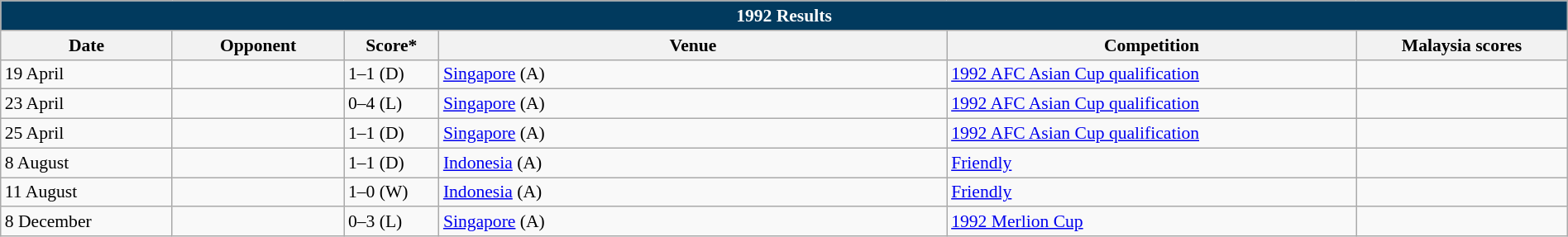<table class="wikitable" width=100% style="text-align:left;font-size:90%;">
<tr>
<th colspan=9 style="background: #013A5E; color: #FFFFFF;">1992 Results</th>
</tr>
<tr>
<th width=80>Date</th>
<th width=80>Opponent</th>
<th width=20>Score*</th>
<th width=250>Venue</th>
<th width=200>Competition</th>
<th width=100>Malaysia scores</th>
</tr>
<tr>
<td>19 April</td>
<td></td>
<td>1–1 (D)</td>
<td><a href='#'>Singapore</a> (A)</td>
<td><a href='#'>1992 AFC Asian Cup qualification</a></td>
<td></td>
</tr>
<tr>
<td>23 April</td>
<td></td>
<td>0–4 (L)</td>
<td><a href='#'>Singapore</a> (A)</td>
<td><a href='#'>1992 AFC Asian Cup qualification</a></td>
<td></td>
</tr>
<tr>
<td>25 April</td>
<td></td>
<td>1–1 (D)</td>
<td><a href='#'>Singapore</a> (A)</td>
<td><a href='#'>1992 AFC Asian Cup qualification</a></td>
<td></td>
</tr>
<tr>
<td>8 August</td>
<td></td>
<td>1–1 (D)</td>
<td><a href='#'>Indonesia</a> (A)</td>
<td><a href='#'>Friendly</a></td>
<td></td>
</tr>
<tr>
<td>11 August</td>
<td></td>
<td>1–0 (W)</td>
<td><a href='#'>Indonesia</a> (A)</td>
<td><a href='#'>Friendly</a></td>
<td></td>
</tr>
<tr>
<td>8 December</td>
<td></td>
<td>0–3 (L)</td>
<td><a href='#'>Singapore</a> (A)</td>
<td><a href='#'>1992 Merlion Cup</a></td>
<td></td>
</tr>
</table>
